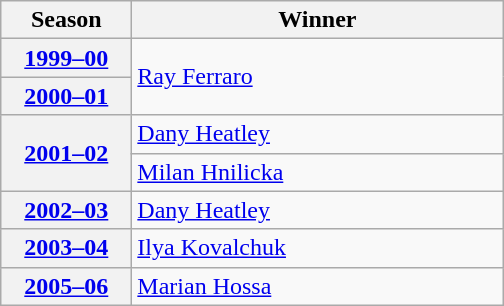<table class="wikitable">
<tr>
<th scope="col" style="width:5em">Season</th>
<th scope="col" style="width:15em">Winner</th>
</tr>
<tr>
<th scope="row"><a href='#'>1999–00</a></th>
<td rowspan="2"><a href='#'>Ray Ferraro</a></td>
</tr>
<tr>
<th scope="row"><a href='#'>2000–01</a></th>
</tr>
<tr>
<th scope="row" rowspan="2"><a href='#'>2001–02</a></th>
<td><a href='#'>Dany Heatley</a></td>
</tr>
<tr>
<td><a href='#'>Milan Hnilicka</a></td>
</tr>
<tr>
<th scope="row"><a href='#'>2002–03</a></th>
<td><a href='#'>Dany Heatley</a></td>
</tr>
<tr>
<th scope="row"><a href='#'>2003–04</a></th>
<td><a href='#'>Ilya Kovalchuk</a></td>
</tr>
<tr>
<th scope="row"><a href='#'>2005–06</a></th>
<td><a href='#'>Marian Hossa</a></td>
</tr>
</table>
